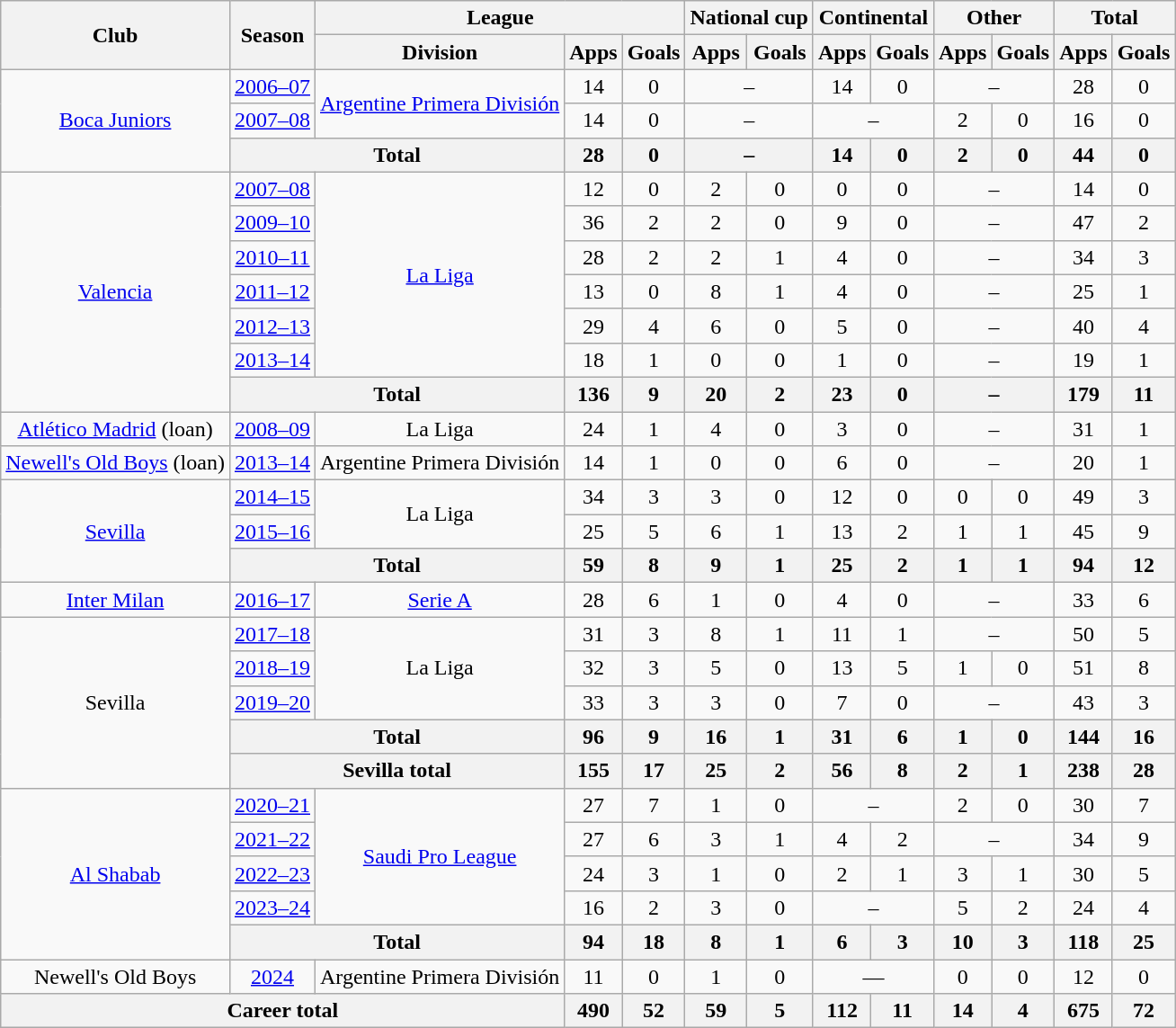<table class="wikitable" style="text-align: center">
<tr>
<th rowspan=2>Club</th>
<th rowspan=2>Season</th>
<th colspan=3>League</th>
<th colspan=2>National cup</th>
<th colspan=2>Continental</th>
<th colspan=2>Other</th>
<th colspan=2>Total</th>
</tr>
<tr>
<th>Division</th>
<th>Apps</th>
<th>Goals</th>
<th>Apps</th>
<th>Goals</th>
<th>Apps</th>
<th>Goals</th>
<th>Apps</th>
<th>Goals</th>
<th>Apps</th>
<th>Goals</th>
</tr>
<tr>
<td rowspan=3><a href='#'>Boca Juniors</a></td>
<td><a href='#'>2006–07</a></td>
<td rowspan=2><a href='#'>Argentine Primera División</a></td>
<td>14</td>
<td>0</td>
<td colspan=2>–</td>
<td>14</td>
<td>0</td>
<td colspan=2>–</td>
<td>28</td>
<td>0</td>
</tr>
<tr>
<td><a href='#'>2007–08</a></td>
<td>14</td>
<td>0</td>
<td colspan=2>–</td>
<td colspan=2>–</td>
<td>2</td>
<td>0</td>
<td>16</td>
<td>0</td>
</tr>
<tr>
<th colspan=2>Total</th>
<th>28</th>
<th>0</th>
<th colspan=2>–</th>
<th>14</th>
<th>0</th>
<th>2</th>
<th>0</th>
<th>44</th>
<th>0</th>
</tr>
<tr>
<td rowspan=7><a href='#'>Valencia</a></td>
<td><a href='#'>2007–08</a></td>
<td rowspan=6><a href='#'>La Liga</a></td>
<td>12</td>
<td>0</td>
<td>2</td>
<td>0</td>
<td>0</td>
<td>0</td>
<td colspan=2>–</td>
<td>14</td>
<td>0</td>
</tr>
<tr>
<td><a href='#'>2009–10</a></td>
<td>36</td>
<td>2</td>
<td>2</td>
<td>0</td>
<td>9</td>
<td>0</td>
<td colspan=2>–</td>
<td>47</td>
<td>2</td>
</tr>
<tr>
<td><a href='#'>2010–11</a></td>
<td>28</td>
<td>2</td>
<td>2</td>
<td>1</td>
<td>4</td>
<td>0</td>
<td colspan=2>–</td>
<td>34</td>
<td>3</td>
</tr>
<tr>
<td><a href='#'>2011–12</a></td>
<td>13</td>
<td>0</td>
<td>8</td>
<td>1</td>
<td>4</td>
<td>0</td>
<td colspan=2>–</td>
<td>25</td>
<td>1</td>
</tr>
<tr>
<td><a href='#'>2012–13</a></td>
<td>29</td>
<td>4</td>
<td>6</td>
<td>0</td>
<td>5</td>
<td>0</td>
<td colspan=2>–</td>
<td>40</td>
<td>4</td>
</tr>
<tr>
<td><a href='#'>2013–14</a></td>
<td>18</td>
<td>1</td>
<td>0</td>
<td>0</td>
<td>1</td>
<td>0</td>
<td colspan=2>–</td>
<td>19</td>
<td>1</td>
</tr>
<tr>
<th colspan=2>Total</th>
<th>136</th>
<th>9</th>
<th>20</th>
<th>2</th>
<th>23</th>
<th>0</th>
<th colspan=2>–</th>
<th>179</th>
<th>11</th>
</tr>
<tr>
<td><a href='#'>Atlético Madrid</a> (loan)</td>
<td><a href='#'>2008–09</a></td>
<td>La Liga</td>
<td>24</td>
<td>1</td>
<td>4</td>
<td>0</td>
<td>3</td>
<td>0</td>
<td colspan=2>–</td>
<td>31</td>
<td>1</td>
</tr>
<tr>
<td><a href='#'>Newell's Old Boys</a> (loan)</td>
<td><a href='#'>2013–14</a></td>
<td>Argentine Primera División</td>
<td>14</td>
<td>1</td>
<td>0</td>
<td>0</td>
<td>6</td>
<td>0</td>
<td colspan=2>–</td>
<td>20</td>
<td>1</td>
</tr>
<tr>
<td rowspan=3><a href='#'>Sevilla</a></td>
<td><a href='#'>2014–15</a></td>
<td rowspan=2>La Liga</td>
<td>34</td>
<td>3</td>
<td>3</td>
<td>0</td>
<td>12</td>
<td>0</td>
<td>0</td>
<td>0</td>
<td>49</td>
<td>3</td>
</tr>
<tr>
<td><a href='#'>2015–16</a></td>
<td>25</td>
<td>5</td>
<td>6</td>
<td>1</td>
<td>13</td>
<td>2</td>
<td>1</td>
<td>1</td>
<td>45</td>
<td>9</td>
</tr>
<tr>
<th colspan=2>Total</th>
<th>59</th>
<th>8</th>
<th>9</th>
<th>1</th>
<th>25</th>
<th>2</th>
<th>1</th>
<th>1</th>
<th>94</th>
<th>12</th>
</tr>
<tr>
<td><a href='#'>Inter Milan</a></td>
<td><a href='#'>2016–17</a></td>
<td><a href='#'>Serie A</a></td>
<td>28</td>
<td>6</td>
<td>1</td>
<td>0</td>
<td>4</td>
<td>0</td>
<td colspan=2>–</td>
<td>33</td>
<td>6</td>
</tr>
<tr>
<td rowspan=5>Sevilla</td>
<td><a href='#'>2017–18</a></td>
<td rowspan=3>La Liga</td>
<td>31</td>
<td>3</td>
<td>8</td>
<td>1</td>
<td>11</td>
<td>1</td>
<td colspan=2>–</td>
<td>50</td>
<td>5</td>
</tr>
<tr>
<td><a href='#'>2018–19</a></td>
<td>32</td>
<td>3</td>
<td>5</td>
<td>0</td>
<td>13</td>
<td>5</td>
<td>1</td>
<td>0</td>
<td>51</td>
<td>8</td>
</tr>
<tr>
<td><a href='#'>2019–20</a></td>
<td>33</td>
<td>3</td>
<td>3</td>
<td>0</td>
<td>7</td>
<td>0</td>
<td colspan=2>–</td>
<td>43</td>
<td>3</td>
</tr>
<tr>
<th colspan=2>Total</th>
<th>96</th>
<th>9</th>
<th>16</th>
<th>1</th>
<th>31</th>
<th>6</th>
<th>1</th>
<th>0</th>
<th>144</th>
<th>16</th>
</tr>
<tr>
<th colspan=2>Sevilla total</th>
<th>155</th>
<th>17</th>
<th>25</th>
<th>2</th>
<th>56</th>
<th>8</th>
<th>2</th>
<th>1</th>
<th>238</th>
<th>28</th>
</tr>
<tr>
<td rowspan=5><a href='#'>Al Shabab</a></td>
<td><a href='#'>2020–21</a></td>
<td rowspan=4><a href='#'>Saudi Pro League</a></td>
<td>27</td>
<td>7</td>
<td>1</td>
<td>0</td>
<td colspan=2>–</td>
<td>2</td>
<td>0</td>
<td>30</td>
<td>7</td>
</tr>
<tr>
<td><a href='#'>2021–22</a></td>
<td>27</td>
<td>6</td>
<td>3</td>
<td>1</td>
<td>4</td>
<td>2</td>
<td colspan=2>–</td>
<td>34</td>
<td>9</td>
</tr>
<tr>
<td><a href='#'>2022–23</a></td>
<td>24</td>
<td>3</td>
<td>1</td>
<td>0</td>
<td>2</td>
<td>1</td>
<td>3</td>
<td>1</td>
<td>30</td>
<td>5</td>
</tr>
<tr>
<td><a href='#'>2023–24</a></td>
<td>16</td>
<td>2</td>
<td>3</td>
<td>0</td>
<td colspan=2>–</td>
<td>5</td>
<td>2</td>
<td>24</td>
<td>4</td>
</tr>
<tr>
<th colspan=2>Total</th>
<th>94</th>
<th>18</th>
<th>8</th>
<th>1</th>
<th>6</th>
<th>3</th>
<th>10</th>
<th>3</th>
<th>118</th>
<th>25</th>
</tr>
<tr>
<td>Newell's Old Boys</td>
<td><a href='#'>2024</a></td>
<td>Argentine Primera División</td>
<td>11</td>
<td>0</td>
<td>1</td>
<td>0</td>
<td colspan="2">—</td>
<td>0</td>
<td>0</td>
<td>12</td>
<td>0</td>
</tr>
<tr>
<th colspan="3">Career total</th>
<th>490</th>
<th>52</th>
<th>59</th>
<th>5</th>
<th>112</th>
<th>11</th>
<th>14</th>
<th>4</th>
<th>675</th>
<th>72</th>
</tr>
</table>
